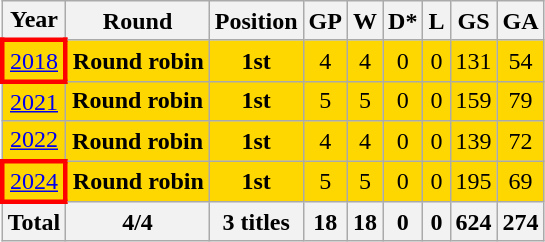<table class="wikitable" style="text-align: center;">
<tr>
<th>Year</th>
<th>Round</th>
<th>Position</th>
<th>GP</th>
<th>W</th>
<th>D*</th>
<th>L</th>
<th>GS</th>
<th>GA</th>
</tr>
<tr style="background:gold;">
<td style="border: 3px solid red"> <a href='#'>2018</a></td>
<td><strong>Round robin</strong></td>
<td><strong>1st</strong></td>
<td>4</td>
<td>4</td>
<td>0</td>
<td>0</td>
<td>131</td>
<td>54</td>
</tr>
<tr style="background:gold;">
<td> <a href='#'>2021</a></td>
<td><strong>Round robin</strong></td>
<td><strong>1st</strong></td>
<td>5</td>
<td>5</td>
<td>0</td>
<td>0</td>
<td>159</td>
<td>79</td>
</tr>
<tr style="background:gold;">
<td> <a href='#'>2022</a></td>
<td><strong>Round robin</strong></td>
<td><strong>1st</strong></td>
<td>4</td>
<td>4</td>
<td>0</td>
<td>0</td>
<td>139</td>
<td>72</td>
</tr>
<tr style="background:gold;">
<td style="border: 3px solid red"> <a href='#'>2024</a></td>
<td><strong>Round robin</strong></td>
<td><strong>1st</strong></td>
<td>5</td>
<td>5</td>
<td>0</td>
<td>0</td>
<td>195</td>
<td>69</td>
</tr>
<tr>
<th>Total</th>
<th>4/4</th>
<th>3 titles</th>
<th>18</th>
<th>18</th>
<th>0</th>
<th>0</th>
<th>624</th>
<th>274</th>
</tr>
</table>
